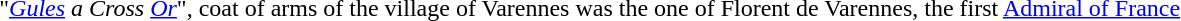<table width=100%>
<tr>
<td></td>
<td>"<em><a href='#'>Gules</a> a Cross <a href='#'>Or</a></em>", coat of arms of the village of Varennes was the one of Florent de Varennes, the first <a href='#'>Admiral of France</a></td>
</tr>
</table>
